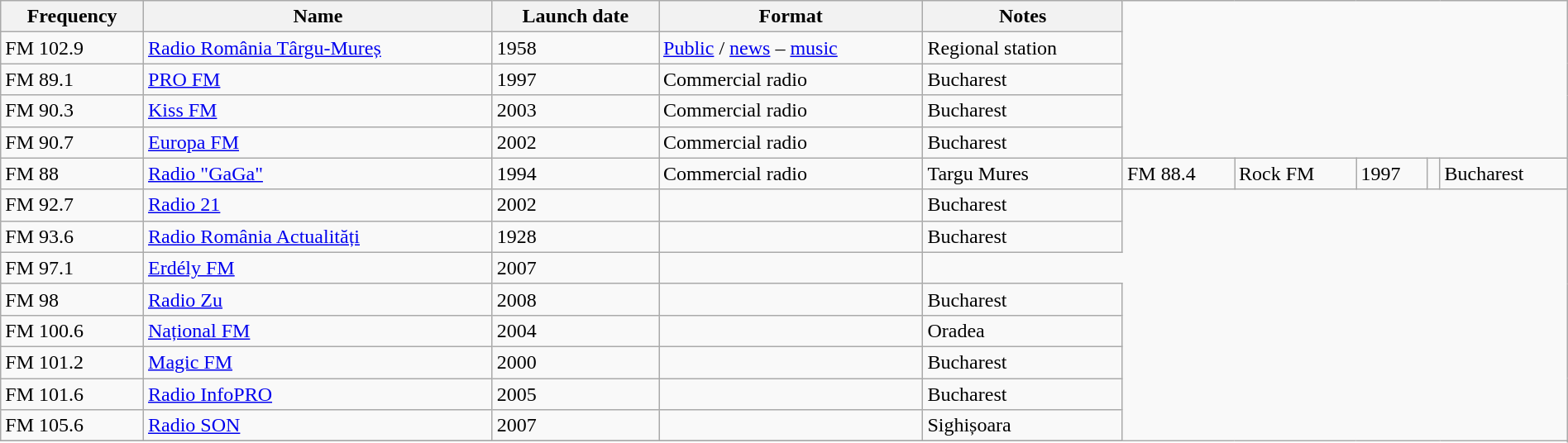<table class="wikitable sortable" width="100%">
<tr>
<th>Frequency</th>
<th>Name</th>
<th>Launch date</th>
<th>Format</th>
<th>Notes</th>
</tr>
<tr>
<td>FM 102.9</td>
<td><a href='#'>Radio România Târgu-Mureș</a></td>
<td>1958</td>
<td><a href='#'>Public</a> / <a href='#'>news</a> – <a href='#'>music</a></td>
<td>Regional station</td>
</tr>
<tr>
<td>FM 89.1</td>
<td><a href='#'>PRO FM</a></td>
<td>1997</td>
<td>Commercial radio</td>
<td>Bucharest</td>
</tr>
<tr>
<td>FM 90.3</td>
<td><a href='#'>Kiss FM</a></td>
<td>2003</td>
<td>Commercial radio</td>
<td>Bucharest</td>
</tr>
<tr>
<td>FM 90.7</td>
<td><a href='#'>Europa FM</a></td>
<td>2002</td>
<td>Commercial radio</td>
<td>Bucharest</td>
</tr>
<tr>
<td>FM 88</td>
<td><a href='#'>Radio "GaGa"</a></td>
<td>1994</td>
<td>Commercial radio</td>
<td>Targu Mures</td>
<td>FM 88.4</td>
<td>Rock FM</td>
<td>1997</td>
<td></td>
<td>Bucharest</td>
</tr>
<tr>
<td>FM 92.7</td>
<td><a href='#'>Radio 21</a></td>
<td>2002</td>
<td></td>
<td>Bucharest</td>
</tr>
<tr>
<td>FM 93.6</td>
<td><a href='#'>Radio România Actualități</a></td>
<td>1928</td>
<td></td>
<td>Bucharest</td>
</tr>
<tr>
<td>FM 97.1</td>
<td><a href='#'>Erdély FM</a></td>
<td>2007</td>
<td></td>
</tr>
<tr>
<td>FM 98</td>
<td><a href='#'>Radio Zu</a></td>
<td>2008</td>
<td></td>
<td>Bucharest</td>
</tr>
<tr>
<td>FM 100.6</td>
<td><a href='#'>Național FM</a></td>
<td>2004</td>
<td></td>
<td>Oradea</td>
</tr>
<tr>
<td>FM 101.2</td>
<td><a href='#'>Magic FM</a></td>
<td>2000</td>
<td></td>
<td>Bucharest</td>
</tr>
<tr>
<td>FM 101.6</td>
<td><a href='#'>Radio InfoPRO</a></td>
<td>2005</td>
<td></td>
<td>Bucharest</td>
</tr>
<tr>
<td>FM 105.6</td>
<td><a href='#'>Radio SON</a></td>
<td>2007</td>
<td></td>
<td>Sighișoara</td>
</tr>
<tr>
</tr>
</table>
